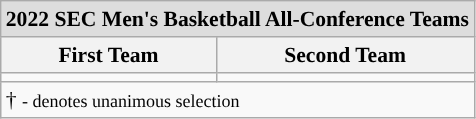<table class="wikitable" style="white-space:nowrap; font-size:90%;">
<tr>
<td colspan="7" style="text-align:center; background:#ddd;"><strong>2022 SEC Men's Basketball All-Conference Teams</strong></td>
</tr>
<tr>
<th>First Team</th>
<th>Second Team</th>
</tr>
<tr>
<td></td>
<td></td>
</tr>
<tr>
<td colspan="5" style="text-align:left;">† <small>- denotes unanimous selection</small></td>
</tr>
</table>
